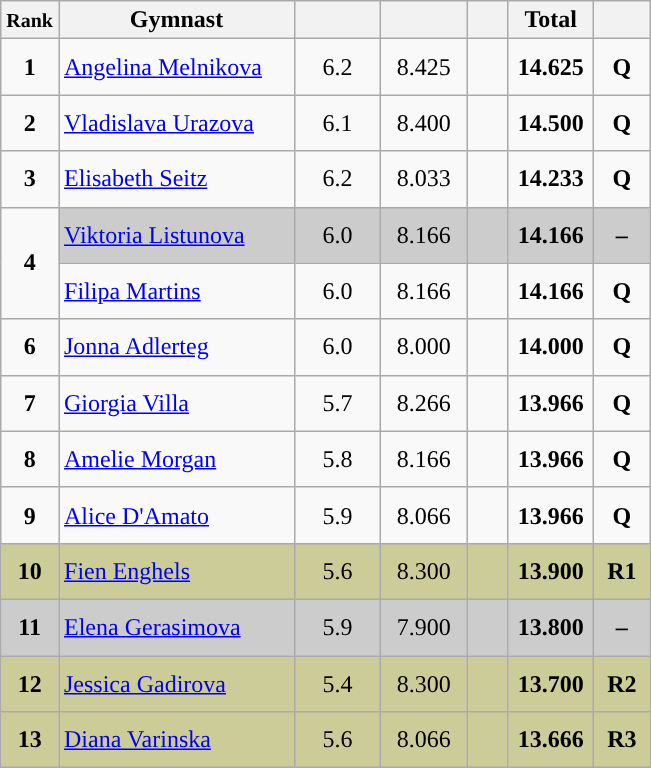<table style="text-align:center;" class="wikitable sortable">
<tr>
<th scope="col" style="width:15px;"><small>Rank</small></th>
<th scope="col" style="width:150px;">Gymnast</th>
<th scope="col" style="width:50px;"><small></small></th>
<th scope="col" style="width:50px;"><small></small></th>
<th scope="col" style="width:20px;"><small></small></th>
<th scope="col" style="width:50px;">Total</th>
<th scope="col" style="width:30px;"><small></small></th>
</tr>
<tr>
<td scope="row" style="text-align:center"><strong>1</strong></td>
<td style="height:30px; text-align:left;"> <a href='#'>Angelina Melnikova</a></td>
<td>6.2</td>
<td>8.425</td>
<td></td>
<td><strong>14.625</strong></td>
<td><strong>Q</strong></td>
</tr>
<tr>
<td scope="row" style="text-align:center"><strong>2</strong></td>
<td style="height:30px; text-align:left;"> <a href='#'>Vladislava Urazova</a></td>
<td>6.1</td>
<td>8.400</td>
<td></td>
<td><strong>14.500</strong></td>
<td><strong>Q</strong></td>
</tr>
<tr>
<td scope="row" style="text-align:center"><strong>3</strong></td>
<td style="height:30px; text-align:left;"> <a href='#'>Elisabeth Seitz</a></td>
<td>6.2</td>
<td>8.033</td>
<td></td>
<td><strong>14.233</strong></td>
<td><strong>Q</strong></td>
</tr>
<tr>
<td rowspan=2 scope="row" style="text-align:center"><strong>4</strong></td>
<td style="background:#cccccc; height:30px; text-align:left;"> <a href='#'>Viktoria Listunova</a></td>
<td style="background:#cccccc;">6.0</td>
<td style="background:#cccccc;">8.166</td>
<td style="background:#cccccc;"></td>
<td style="background:#cccccc;"><strong>14.166</strong></td>
<td style="background:#cccccc;"><strong>–</strong></td>
</tr>
<tr>
<td style="height:30px; text-align:left;"> <a href='#'>Filipa Martins</a></td>
<td>6.0</td>
<td>8.166</td>
<td></td>
<td><strong>14.166</strong></td>
<td><strong>Q</strong></td>
</tr>
<tr>
<td scope="row" style="text-align:center"><strong>6</strong></td>
<td style="height:30px; text-align:left;"> <a href='#'>Jonna Adlerteg</a></td>
<td>6.0</td>
<td>8.000</td>
<td></td>
<td><strong>14.000</strong></td>
<td><strong>Q</strong></td>
</tr>
<tr>
<td scope="row" style="text-align:center"><strong>7</strong></td>
<td style="height:30px; text-align:left;"> <a href='#'>Giorgia Villa</a></td>
<td>5.7</td>
<td>8.266</td>
<td></td>
<td><strong>13.966</strong></td>
<td><strong>Q</strong></td>
</tr>
<tr>
<td scope="row" style="text-align:center"><strong>8</strong></td>
<td style="height:30px; text-align:left;"> <a href='#'>Amelie Morgan</a></td>
<td>5.8</td>
<td>8.166</td>
<td></td>
<td><strong>13.966</strong></td>
<td><strong>Q</strong></td>
</tr>
<tr>
<td scope="row" style="text-align:center"><strong>9</strong></td>
<td style="height:30px; text-align:left;"> <a href='#'>Alice D'Amato</a></td>
<td>5.9</td>
<td>8.066</td>
<td></td>
<td><strong>13.966</strong></td>
<td><strong>Q</strong></td>
</tr>
<tr style="background:#cccc99;">
<td scope="row" style="text-align:center"><strong>10</strong></td>
<td style="height:30px; text-align:left;"> <a href='#'>Fien Enghels</a></td>
<td>5.6</td>
<td>8.300</td>
<td></td>
<td><strong>13.900</strong></td>
<td><strong>R1</strong></td>
</tr>
<tr style="background:#cccccc;">
<td scope="row" style="text-align:center"><strong>11</strong></td>
<td style="height:30px; text-align:left;"> <a href='#'>Elena Gerasimova</a></td>
<td>5.9</td>
<td>7.900</td>
<td></td>
<td><strong>13.800</strong></td>
<td><strong>–</strong></td>
</tr>
<tr style="background:#cccc99;">
<td scope="row" style="text-align:center"><strong>12</strong></td>
<td style="height:30px; text-align:left;"> <a href='#'>Jessica Gadirova</a></td>
<td>5.4</td>
<td>8.300</td>
<td></td>
<td><strong>13.700</strong></td>
<td><strong>R2</strong></td>
</tr>
<tr style="background:#cccc99;">
<td scope="row" style="text-align:center"><strong>13</strong></td>
<td style="height:30px; text-align:left;"> <a href='#'>Diana Varinska</a></td>
<td>5.6</td>
<td>8.066</td>
<td></td>
<td><strong>13.666</strong></td>
<td><strong>R3</strong></td>
</tr>
</table>
